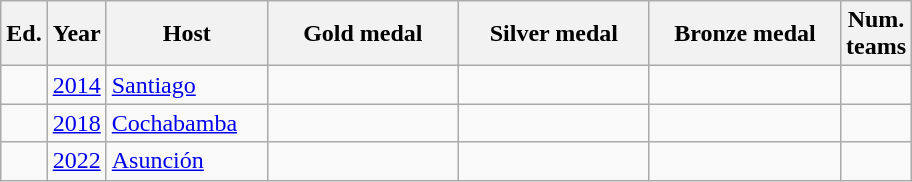<table class="wikitable sortable" style="text-align: ">
<tr>
<th>Ed.</th>
<th>Year</th>
<th width=100px>Host</th>
<th width=120px> Gold medal</th>
<th width=120px> Silver medal</th>
<th width=120px> Bronze medal</th>
<th>Num.<br>teams</th>
</tr>
<tr>
<td></td>
<td><a href='#'>2014</a></td>
<td><a href='#'>Santiago</a></td>
<td><strong></strong></td>
<td></td>
<td></td>
<td></td>
</tr>
<tr>
<td></td>
<td><a href='#'>2018</a></td>
<td><a href='#'>Cochabamba</a></td>
<td><strong></strong></td>
<td></td>
<td></td>
<td></td>
</tr>
<tr>
<td></td>
<td><a href='#'>2022</a></td>
<td><a href='#'>Asunción</a></td>
<td><strong></strong></td>
<td></td>
<td></td>
<td></td>
</tr>
</table>
